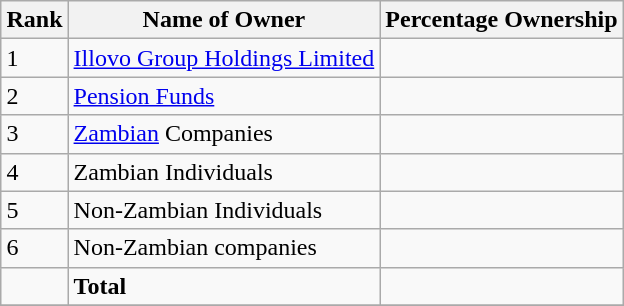<table class="wikitable sortable" style="margin: 0.5em auto">
<tr>
<th>Rank</th>
<th>Name of Owner</th>
<th>Percentage Ownership</th>
</tr>
<tr>
<td>1</td>
<td><a href='#'>Illovo Group Holdings Limited</a></td>
<td></td>
</tr>
<tr>
<td>2</td>
<td><a href='#'>Pension Funds</a></td>
<td></td>
</tr>
<tr>
<td>3</td>
<td><a href='#'>Zambian</a> Companies</td>
<td></td>
</tr>
<tr>
<td>4</td>
<td>Zambian Individuals</td>
<td></td>
</tr>
<tr>
<td>5</td>
<td>Non-Zambian Individuals</td>
<td></td>
</tr>
<tr>
<td>6</td>
<td>Non-Zambian companies</td>
<td></td>
</tr>
<tr>
<td></td>
<td><strong>Total</strong></td>
<td></td>
</tr>
<tr>
</tr>
</table>
